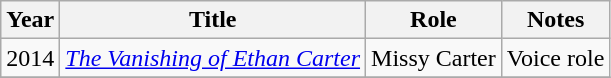<table class="wikitable sortable">
<tr>
<th>Year</th>
<th>Title</th>
<th>Role</th>
<th>Notes</th>
</tr>
<tr>
<td>2014</td>
<td><em><a href='#'>The Vanishing of Ethan Carter</a></em></td>
<td>Missy Carter</td>
<td>Voice role</td>
</tr>
<tr>
</tr>
</table>
